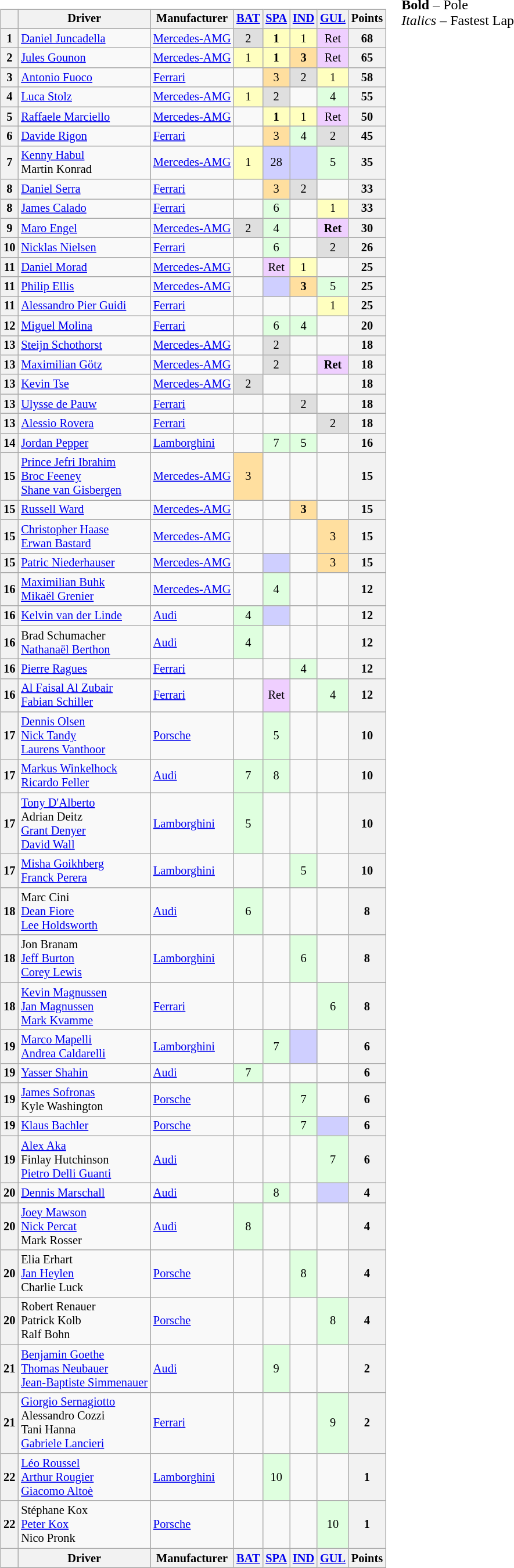<table>
<tr>
<td valign="top"><br><table class="wikitable" style="font-size: 85%; text-align:center;">
<tr>
<th></th>
<th>Driver</th>
<th>Manufacturer</th>
<th><a href='#'>BAT</a><br></th>
<th><a href='#'>SPA</a><br></th>
<th><a href='#'>IND</a><br></th>
<th><a href='#'>GUL</a><br></th>
<th>Points</th>
</tr>
<tr>
<th>1</th>
<td align=left> <a href='#'>Daniel Juncadella</a></td>
<td align=left><a href='#'>Mercedes-AMG</a></td>
<td style="background:#DFDFDF;">2</td>
<td style="background:#FFFFBF;"><strong>1</strong></td>
<td style="background:#FFFFBF;">1</td>
<td style="background:#EFCFFF;">Ret</td>
<th>68</th>
</tr>
<tr>
<th>2</th>
<td align=left> <a href='#'>Jules Gounon</a></td>
<td align=left><a href='#'>Mercedes-AMG</a></td>
<td style="background:#FFFFBF;">1</td>
<td style="background:#FFFFBF;"><strong>1</strong></td>
<td style="background:#FFDF9F;"><strong>3</strong></td>
<td style="background:#EFCFFF;">Ret</td>
<th>65</th>
</tr>
<tr>
<th>3</th>
<td align=left> <a href='#'>Antonio Fuoco</a></td>
<td align=left><a href='#'>Ferrari</a></td>
<td style="background:#;"></td>
<td style="background:#FFDF9F;">3</td>
<td style="background:#DFDFDF;">2</td>
<td style="background:#FFFFBF;">1</td>
<th>58</th>
</tr>
<tr>
<th>4</th>
<td align=left> <a href='#'>Luca Stolz</a></td>
<td align=left><a href='#'>Mercedes-AMG</a></td>
<td style="background:#FFFFBF;">1</td>
<td style="background:#DFDFDF;">2</td>
<td style="background:#;"></td>
<td style="background:#DFFFDF;">4</td>
<th>55</th>
</tr>
<tr>
<th>5</th>
<td align=left> <a href='#'>Raffaele Marciello</a></td>
<td align=left><a href='#'>Mercedes-AMG</a></td>
<td style="background:#;"></td>
<td style="background:#FFFFBF;"><strong>1</strong></td>
<td style="background:#FFFFBF;">1</td>
<td style="background:#EFCFFF;">Ret</td>
<th>50</th>
</tr>
<tr>
<th>6</th>
<td align=left> <a href='#'>Davide Rigon</a></td>
<td align=left><a href='#'>Ferrari</a></td>
<td style="background:#;"></td>
<td style="background:#FFDF9F;">3</td>
<td style="background:#DFFFDF;">4</td>
<td style="background:#DFDFDF;">2</td>
<th>45</th>
</tr>
<tr>
<th>7</th>
<td align=left> <a href='#'>Kenny Habul</a><br> Martin Konrad</td>
<td align=left><a href='#'>Mercedes-AMG</a></td>
<td style="background:#FFFFBF;">1</td>
<td style="background:#CFCFFF;">28</td>
<td style="background:#CFCFFF;"></td>
<td style="background:#DFFFDF;">5</td>
<th>35</th>
</tr>
<tr>
<th>8</th>
<td align=left> <a href='#'>Daniel Serra</a></td>
<td align=left><a href='#'>Ferrari</a></td>
<td style="background:#;"></td>
<td style="background:#FFDF9F;">3</td>
<td style="background:#DFDFDF;">2</td>
<td style="background:#;"></td>
<th>33</th>
</tr>
<tr>
<th>8</th>
<td align=left> <a href='#'>James Calado</a></td>
<td align=left><a href='#'>Ferrari</a></td>
<td style="background:#;"></td>
<td style="background:#DFFFDF;">6</td>
<td style="background:#;"></td>
<td style="background:#FFFFBF;">1</td>
<th>33</th>
</tr>
<tr>
<th>9</th>
<td align=left> <a href='#'>Maro Engel</a></td>
<td align=left><a href='#'>Mercedes-AMG</a></td>
<td style="background:#DFDFDF;">2</td>
<td style="background:#DFFFDF;">4</td>
<td style="background:#;"></td>
<td style="background:#EFCFFF;"><strong>Ret</strong></td>
<th>30</th>
</tr>
<tr>
<th>10</th>
<td align=left> <a href='#'>Nicklas Nielsen</a></td>
<td align=left><a href='#'>Ferrari</a></td>
<td style="background:#;"></td>
<td style="background:#DFFFDF;">6</td>
<td style="background:#;"></td>
<td style="background:#DFDFDF;">2</td>
<th>26</th>
</tr>
<tr>
<th>11</th>
<td align=left> <a href='#'>Daniel Morad</a></td>
<td align=left><a href='#'>Mercedes-AMG</a></td>
<td style="background:#;"></td>
<td style="background:#EFCFFF;">Ret</td>
<td style="background:#FFFFBF;">1</td>
<td style="background:#;"></td>
<th>25</th>
</tr>
<tr>
<th>11</th>
<td align=left> <a href='#'>Philip Ellis</a></td>
<td align=left><a href='#'>Mercedes-AMG</a></td>
<td style="background:#;"></td>
<td style="background:#CFCFFF;"></td>
<td style="background:#FFDF9F;"><strong>3</strong></td>
<td style="background:#DFFFDF;">5</td>
<th>25</th>
</tr>
<tr>
<th>11</th>
<td align=left> <a href='#'>Alessandro Pier Guidi</a></td>
<td align=left><a href='#'>Ferrari</a></td>
<td style="background:#;"></td>
<td style="background:#;"></td>
<td style="background:#;"></td>
<td style="background:#FFFFBF;">1</td>
<th>25</th>
</tr>
<tr>
<th>12</th>
<td align=left> <a href='#'>Miguel Molina</a></td>
<td align=left><a href='#'>Ferrari</a></td>
<td style="background:#;"></td>
<td style="background:#DFFFDF;">6</td>
<td style="background:#DFFFDF;">4</td>
<td style="background:#;"></td>
<th>20</th>
</tr>
<tr>
<th>13</th>
<td align=left> <a href='#'>Steijn Schothorst</a></td>
<td align=left><a href='#'>Mercedes-AMG</a></td>
<td style="background:#;"></td>
<td style="background:#DFDFDF;">2</td>
<td style="background:#;"></td>
<td style="background:#;"></td>
<th>18</th>
</tr>
<tr>
<th>13</th>
<td align=left> <a href='#'>Maximilian Götz</a></td>
<td align=left><a href='#'>Mercedes-AMG</a></td>
<td style="background:#;"></td>
<td style="background:#DFDFDF;">2</td>
<td style="background:#;"></td>
<td style="background:#EFCFFF;"><strong>Ret</strong></td>
<th>18</th>
</tr>
<tr>
<th>13</th>
<td align=left> <a href='#'>Kevin Tse</a></td>
<td align=left><a href='#'>Mercedes-AMG</a></td>
<td style="background:#DFDFDF;">2</td>
<td style="background:#;"></td>
<td style="background:#;"></td>
<td style="background:#;"></td>
<th>18</th>
</tr>
<tr>
<th>13</th>
<td align=left> <a href='#'>Ulysse de Pauw</a></td>
<td align=left><a href='#'>Ferrari</a></td>
<td style="background:#;"></td>
<td style="background:#;"></td>
<td style="background:#DFDFDF;">2</td>
<td style="background:#;"></td>
<th>18</th>
</tr>
<tr>
<th>13</th>
<td align=left> <a href='#'>Alessio Rovera</a></td>
<td align=left><a href='#'>Ferrari</a></td>
<td style="background:#;"></td>
<td style="background:#;"></td>
<td style="background:#;"></td>
<td style="background:#DFDFDF;">2</td>
<th>18</th>
</tr>
<tr>
<th>14</th>
<td align=left> <a href='#'>Jordan Pepper</a></td>
<td align=left><a href='#'>Lamborghini</a></td>
<td style="background:#;"></td>
<td style="background:#DFFFDF;">7</td>
<td style="background:#DFFFDF;">5</td>
<td style="background:#;"></td>
<th>16</th>
</tr>
<tr>
<th>15</th>
<td align=left> <a href='#'>Prince Jefri Ibrahim</a><br> <a href='#'>Broc Feeney</a><br> <a href='#'>Shane van Gisbergen</a></td>
<td align=left><a href='#'>Mercedes-AMG</a></td>
<td style="background:#FFDF9F;">3</td>
<td style="background:#;"></td>
<td style="background:#;"></td>
<td style="background:#;"></td>
<th>15</th>
</tr>
<tr>
<th>15</th>
<td align=left> <a href='#'>Russell Ward</a></td>
<td align=left><a href='#'>Mercedes-AMG</a></td>
<td style="background:#;"></td>
<td style="background:#;"></td>
<td style="background:#FFDF9F;"><strong>3</strong></td>
<td style="background:#;"></td>
<th>15</th>
</tr>
<tr>
<th>15</th>
<td align=left> <a href='#'>Christopher Haase</a><br> <a href='#'>Erwan Bastard</a></td>
<td align=left><a href='#'>Mercedes-AMG</a></td>
<td style="background:#;"></td>
<td style="background:#;"></td>
<td style="background:#;"></td>
<td style="background:#FFDF9F;">3</td>
<th>15</th>
</tr>
<tr>
<th>15</th>
<td align=left> <a href='#'>Patric Niederhauser</a></td>
<td align=left><a href='#'>Mercedes-AMG</a></td>
<td style="background:#;"></td>
<td style="background:#CFCFFF;"></td>
<td style="background:#;"></td>
<td style="background:#FFDF9F;">3</td>
<th>15</th>
</tr>
<tr>
<th>16</th>
<td align=left> <a href='#'>Maximilian Buhk</a><br> <a href='#'>Mikaël Grenier</a></td>
<td align=left><a href='#'>Mercedes-AMG</a></td>
<td style="background:#;"></td>
<td style="background:#DFFFDF;">4</td>
<td style="background:#;"></td>
<td style="background:#;"></td>
<th>12</th>
</tr>
<tr>
<th>16</th>
<td align=left> <a href='#'>Kelvin van der Linde</a></td>
<td align=left><a href='#'>Audi</a></td>
<td style="background:#DFFFDF;">4</td>
<td style="background:#CFCFFF;"></td>
<td style="background:#;"></td>
<td style="background:#;"></td>
<th>12</th>
</tr>
<tr>
<th>16</th>
<td align=left> Brad Schumacher<br> <a href='#'>Nathanaël Berthon</a></td>
<td align=left><a href='#'>Audi</a></td>
<td style="background:#DFFFDF;">4</td>
<td style="background:#;"></td>
<td style="background:#;"></td>
<td style="background:#;"></td>
<th>12</th>
</tr>
<tr>
<th>16</th>
<td align=left> <a href='#'>Pierre Ragues</a></td>
<td align=left><a href='#'>Ferrari</a></td>
<td style="background:#;"></td>
<td style="background:#;"></td>
<td style="background:#DFFFDF;">4</td>
<td style="background:#;"></td>
<th>12</th>
</tr>
<tr>
<th>16</th>
<td align=left> <a href='#'>Al Faisal Al Zubair</a><br> <a href='#'>Fabian Schiller</a></td>
<td align=left><a href='#'>Ferrari</a></td>
<td style="background:#;"></td>
<td style="background:#EFCFFF;">Ret</td>
<td style="background:#;"></td>
<td style="background:#DFFFDF;">4</td>
<th>12</th>
</tr>
<tr>
<th>17</th>
<td align=left> <a href='#'>Dennis Olsen</a><br> <a href='#'>Nick Tandy</a><br> <a href='#'>Laurens Vanthoor</a></td>
<td align=left><a href='#'>Porsche</a></td>
<td></td>
<td style="background:#DFFFDF;">5</td>
<td></td>
<td></td>
<th>10</th>
</tr>
<tr>
<th>17</th>
<td align=left> <a href='#'>Markus Winkelhock</a><br> <a href='#'>Ricardo Feller</a></td>
<td align=left><a href='#'>Audi</a></td>
<td style="background:#DFFFDF;">7</td>
<td style="background:#DFFFDF;">8</td>
<td></td>
<td></td>
<th>10</th>
</tr>
<tr>
<th>17</th>
<td align=left> <a href='#'>Tony D'Alberto</a><br> Adrian Deitz<br> <a href='#'>Grant Denyer</a><br> <a href='#'>David Wall</a></td>
<td align=left><a href='#'>Lamborghini</a></td>
<td style="background:#DFFFDF;">5</td>
<td></td>
<td></td>
<td></td>
<th>10</th>
</tr>
<tr>
<th>17</th>
<td align=left> <a href='#'>Misha Goikhberg</a><br> <a href='#'>Franck Perera</a></td>
<td align=left><a href='#'>Lamborghini</a></td>
<td></td>
<td></td>
<td style="background:#DFFFDF;">5</td>
<td></td>
<th>10</th>
</tr>
<tr>
<th>18</th>
<td align=left> Marc Cini<br> <a href='#'>Dean Fiore</a><br> <a href='#'>Lee Holdsworth</a></td>
<td align=left><a href='#'>Audi</a></td>
<td style="background:#DFFFDF;">6</td>
<td></td>
<td></td>
<td></td>
<th>8</th>
</tr>
<tr>
<th>18</th>
<td align=left> Jon Branam<br> <a href='#'>Jeff Burton</a><br> <a href='#'>Corey Lewis</a></td>
<td align=left><a href='#'>Lamborghini</a></td>
<td></td>
<td></td>
<td style="background:#DFFFDF;">6</td>
<td></td>
<th>8</th>
</tr>
<tr>
<th>18</th>
<td align=left> <a href='#'>Kevin Magnussen</a><br> <a href='#'>Jan Magnussen</a><br> <a href='#'>Mark Kvamme</a></td>
<td align=left><a href='#'>Ferrari</a></td>
<td></td>
<td></td>
<td></td>
<td style="background:#DFFFDF;">6</td>
<th>8</th>
</tr>
<tr>
<th>19</th>
<td align=left> <a href='#'>Marco Mapelli</a><br> <a href='#'>Andrea Caldarelli</a></td>
<td align=left><a href='#'>Lamborghini</a></td>
<td></td>
<td style="background:#DFFFDF;">7</td>
<td style="background:#CFCFFF;"></td>
<td></td>
<th>6</th>
</tr>
<tr>
<th>19</th>
<td align=left> <a href='#'>Yasser Shahin</a></td>
<td align=left><a href='#'>Audi</a></td>
<td style="background:#DFFFDF;">7</td>
<td></td>
<td></td>
<td></td>
<th>6</th>
</tr>
<tr>
<th>19</th>
<td align=left> <a href='#'>James Sofronas</a><br> Kyle Washington</td>
<td align=left><a href='#'>Porsche</a></td>
<td></td>
<td></td>
<td style="background:#DFFFDF;">7</td>
<td></td>
<th>6</th>
</tr>
<tr>
<th>19</th>
<td align=left> <a href='#'>Klaus Bachler</a></td>
<td align=left><a href='#'>Porsche</a></td>
<td></td>
<td></td>
<td style="background:#DFFFDF;">7</td>
<td style="background:#CFCFFF;"></td>
<th>6</th>
</tr>
<tr>
<th>19</th>
<td align=left> <a href='#'>Alex Aka</a><br> Finlay Hutchinson<br> <a href='#'>Pietro Delli Guanti</a></td>
<td align=left><a href='#'>Audi</a></td>
<td></td>
<td></td>
<td></td>
<td style="background:#DFFFDF;">7</td>
<th>6</th>
</tr>
<tr>
<th>20</th>
<td align=left> <a href='#'>Dennis Marschall</a></td>
<td align=left><a href='#'>Audi</a></td>
<td></td>
<td style="background:#DFFFDF;">8</td>
<td></td>
<td style="background:#CFCFFF;"></td>
<th>4</th>
</tr>
<tr>
<th>20</th>
<td align=left> <a href='#'>Joey Mawson</a><br> <a href='#'>Nick Percat</a><br> Mark Rosser</td>
<td align=left><a href='#'>Audi</a></td>
<td style="background:#DFFFDF;">8</td>
<td></td>
<td></td>
<td></td>
<th>4</th>
</tr>
<tr>
<th>20</th>
<td align=left> Elia Erhart<br> <a href='#'>Jan Heylen</a><br> Charlie Luck</td>
<td align=left><a href='#'>Porsche</a></td>
<td></td>
<td></td>
<td style="background:#DFFFDF;">8</td>
<td></td>
<th>4</th>
</tr>
<tr>
<th>20</th>
<td align=left> Robert Renauer<br> Patrick Kolb<br> Ralf Bohn</td>
<td align=left><a href='#'>Porsche</a></td>
<td></td>
<td></td>
<td></td>
<td style="background:#DFFFDF;">8</td>
<th>4</th>
</tr>
<tr>
<th>21</th>
<td align=left> <a href='#'>Benjamin Goethe</a><br> <a href='#'>Thomas Neubauer</a><br> <a href='#'>Jean-Baptiste Simmenauer</a></td>
<td align=left><a href='#'>Audi</a></td>
<td></td>
<td style="background:#DFFFDF;">9</td>
<td></td>
<td></td>
<th>2</th>
</tr>
<tr>
<th>21</th>
<td align=left> <a href='#'>Giorgio Sernagiotto</a><br> Alessandro Cozzi<br> Tani Hanna<br> <a href='#'>Gabriele Lancieri</a></td>
<td align=left><a href='#'>Ferrari</a></td>
<td></td>
<td></td>
<td></td>
<td style="background:#DFFFDF;">9</td>
<th>2</th>
</tr>
<tr>
<th>22</th>
<td align=left> <a href='#'>Léo Roussel</a><br> <a href='#'>Arthur Rougier</a><br> <a href='#'>Giacomo Altoè</a></td>
<td align=left><a href='#'>Lamborghini</a></td>
<td></td>
<td style="background:#DFFFDF;">10</td>
<td></td>
<td></td>
<th>1</th>
</tr>
<tr>
<th>22</th>
<td align=left> Stéphane Kox<br> <a href='#'>Peter Kox</a><br> Nico Pronk</td>
<td align=left><a href='#'>Porsche</a></td>
<td></td>
<td></td>
<td></td>
<td style="background:#DFFFDF;">10</td>
<th>1</th>
</tr>
<tr valign="top">
<th valign=middle></th>
<th valign=middle>Driver</th>
<th valign=middle>Manufacturer</th>
<th><a href='#'>BAT</a><br></th>
<th><a href='#'>SPA</a><br></th>
<th><a href='#'>IND</a><br></th>
<th><a href='#'>GUL</a><br></th>
<th valign=middle>Points</th>
</tr>
</table>
</td>
<td valign="top"><br>
<span><strong>Bold</strong> – Pole<br><em>Italics</em> – Fastest Lap</span></td>
</tr>
</table>
